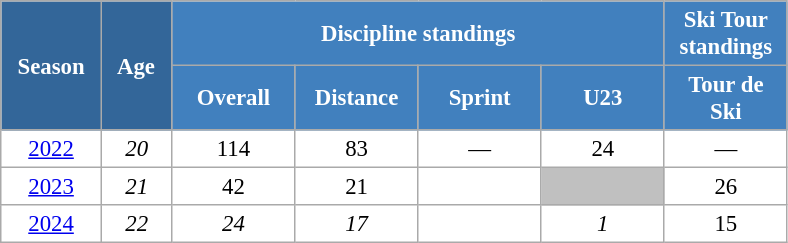<table class="wikitable" style="font-size:95%; text-align:center; border:grey solid 1px; border-collapse:collapse; background:#ffffff;">
<tr>
<th style="background-color:#369; color:white; width:60px;" rowspan="2"> Season </th>
<th style="background-color:#369; color:white; width:40px;" rowspan="2"> Age </th>
<th style="background-color:#4180be; color:white;" colspan="4">Discipline standings</th>
<th style="background-color:#4180be; color:white;" colspan="5">Ski Tour standings</th>
</tr>
<tr>
<th style="background-color:#4180be; color:white; width:75px;">Overall</th>
<th style="background-color:#4180be; color:white; width:75px;">Distance</th>
<th style="background-color:#4180be; color:white; width:75px;">Sprint</th>
<th style="background-color:#4180be; color:white; width:75px;">U23</th>
<th style="background-color:#4180be; color:white; width:75px;">Tour de<br>Ski</th>
</tr>
<tr>
<td><a href='#'>2022</a></td>
<td><em>20</em></td>
<td>114</td>
<td>83</td>
<td>—</td>
<td>24</td>
<td>—</td>
</tr>
<tr>
<td><a href='#'>2023</a></td>
<td><em>21</em></td>
<td>42</td>
<td>21</td>
<td></td>
<td style="background:silver;"></td>
<td>26</td>
</tr>
<tr>
<td><a href='#'>2024</a></td>
<td><em>22</em></td>
<td><em>24</em></td>
<td><em>17</em></td>
<td></td>
<td><em>1</em></td>
<td>15</td>
</tr>
</table>
